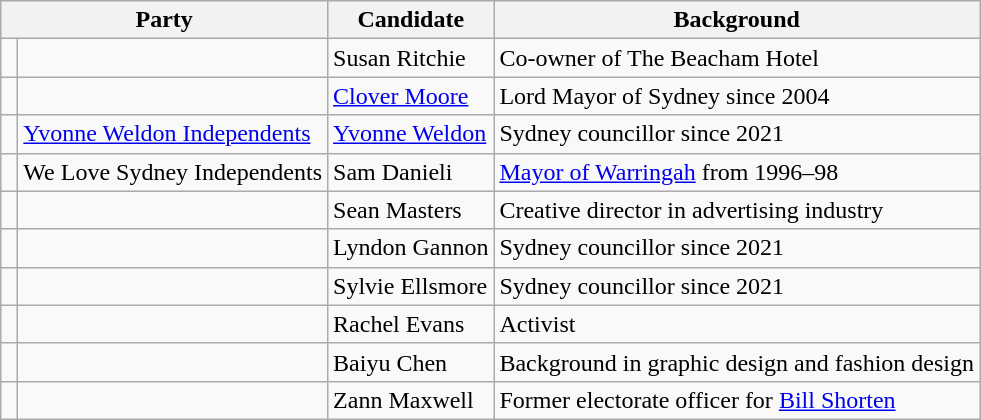<table class="wikitable">
<tr>
<th colspan="2">Party</th>
<th>Candidate</th>
<th>Background</th>
</tr>
<tr>
<td width="3pt" > </td>
<td></td>
<td>Susan Ritchie</td>
<td>Co-owner of The Beacham Hotel</td>
</tr>
<tr>
<td width="3pt" > </td>
<td></td>
<td><a href='#'>Clover Moore</a></td>
<td>Lord Mayor of Sydney since 2004</td>
</tr>
<tr>
<td width="3pt" > </td>
<td><a href='#'>Yvonne Weldon Independents</a></td>
<td><a href='#'>Yvonne Weldon</a></td>
<td>Sydney councillor since 2021</td>
</tr>
<tr>
<td width="3pt" > </td>
<td>We Love Sydney Independents</td>
<td>Sam Danieli</td>
<td><a href='#'>Mayor of Warringah</a> from 1996–98</td>
</tr>
<tr>
<td width="3pt" > </td>
<td></td>
<td>Sean Masters</td>
<td>Creative director in advertising industry</td>
</tr>
<tr>
<td width="3pt" > </td>
<td></td>
<td>Lyndon Gannon</td>
<td>Sydney councillor since 2021</td>
</tr>
<tr>
<td width="3pt" > </td>
<td></td>
<td>Sylvie Ellsmore</td>
<td>Sydney councillor since 2021</td>
</tr>
<tr>
<td width="3pt" > </td>
<td></td>
<td>Rachel Evans</td>
<td>Activist</td>
</tr>
<tr>
<td width="3pt" > </td>
<td></td>
<td>Baiyu Chen</td>
<td>Background in graphic design and fashion design</td>
</tr>
<tr>
<td width="3pt" > </td>
<td></td>
<td>Zann Maxwell</td>
<td>Former electorate officer for <a href='#'>Bill Shorten</a></td>
</tr>
</table>
